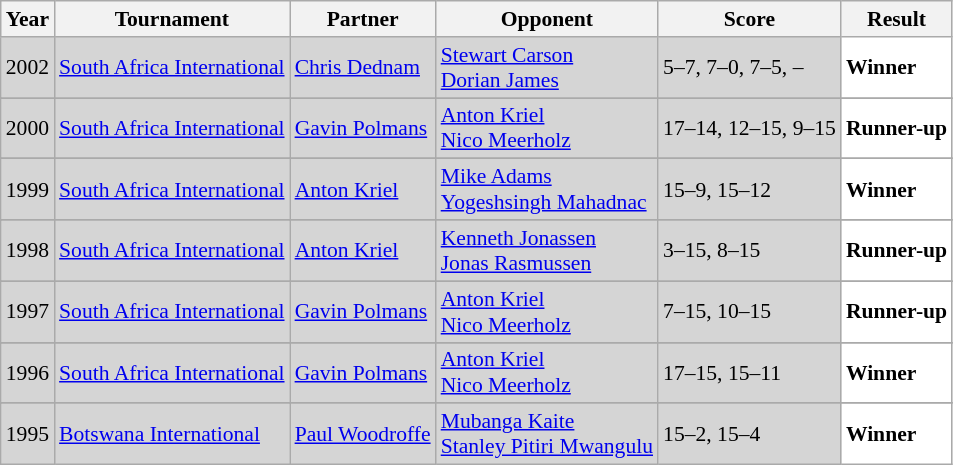<table class="sortable wikitable" style="font-size: 90%;">
<tr>
<th>Year</th>
<th>Tournament</th>
<th>Partner</th>
<th>Opponent</th>
<th>Score</th>
<th>Result</th>
</tr>
<tr style="background:#D5D5D5">
<td align="center">2002</td>
<td align="left"><a href='#'>South Africa International</a></td>
<td align="left"> <a href='#'>Chris Dednam</a></td>
<td align="left"> <a href='#'>Stewart Carson</a> <br>  <a href='#'>Dorian James</a></td>
<td align="left">5–7, 7–0, 7–5, –</td>
<td style="text-align:left; background:white"> <strong>Winner</strong></td>
</tr>
<tr>
</tr>
<tr style="background:#D5D5D5">
<td align="center">2000</td>
<td align="left"><a href='#'>South Africa International</a></td>
<td align="left"> <a href='#'>Gavin Polmans</a></td>
<td align="left"> <a href='#'>Anton Kriel</a> <br>  <a href='#'>Nico Meerholz</a></td>
<td align="left">17–14, 12–15, 9–15</td>
<td style="text-align:left; background:white"> <strong>Runner-up</strong></td>
</tr>
<tr>
</tr>
<tr style="background:#D5D5D5">
<td align="center">1999</td>
<td align="left"><a href='#'>South Africa International</a></td>
<td align="left"> <a href='#'>Anton Kriel</a></td>
<td align="left"> <a href='#'>Mike Adams</a> <br>  <a href='#'>Yogeshsingh Mahadnac</a></td>
<td align="left">15–9, 15–12</td>
<td style="text-align:left; background:white"> <strong>Winner</strong></td>
</tr>
<tr>
</tr>
<tr style="background:#D5D5D5">
<td align="center">1998</td>
<td align="left"><a href='#'>South Africa International</a></td>
<td align="left"> <a href='#'>Anton Kriel</a></td>
<td align="left"> <a href='#'>Kenneth Jonassen</a> <br>  <a href='#'>Jonas Rasmussen</a></td>
<td align="left">3–15, 8–15</td>
<td style="text-align:left; background:white"> <strong>Runner-up</strong></td>
</tr>
<tr>
</tr>
<tr style="background:#D5D5D5">
<td align="center">1997</td>
<td align="left"><a href='#'>South Africa International</a></td>
<td align="left"> <a href='#'>Gavin Polmans</a></td>
<td align="left"> <a href='#'>Anton Kriel</a> <br>  <a href='#'>Nico Meerholz</a></td>
<td align="left">7–15, 10–15</td>
<td style="text-align:left; background:white"> <strong>Runner-up</strong></td>
</tr>
<tr>
</tr>
<tr style="background:#D5D5D5">
<td align="center">1996</td>
<td align="left"><a href='#'>South Africa International</a></td>
<td align="left"> <a href='#'>Gavin Polmans</a></td>
<td align="left"> <a href='#'>Anton Kriel</a> <br>  <a href='#'>Nico Meerholz</a></td>
<td align="left">17–15, 15–11</td>
<td style="text-align:left; background:white"> <strong>Winner</strong></td>
</tr>
<tr>
</tr>
<tr style="background:#D5D5D5">
<td align="center">1995</td>
<td align="left"><a href='#'>Botswana International</a></td>
<td align="left"> <a href='#'>Paul Woodroffe</a></td>
<td align="left"> <a href='#'>Mubanga Kaite</a> <br>  <a href='#'>Stanley Pitiri Mwangulu</a></td>
<td align="left">15–2, 15–4</td>
<td style="text-align:left; background:white"> <strong>Winner</strong></td>
</tr>
</table>
